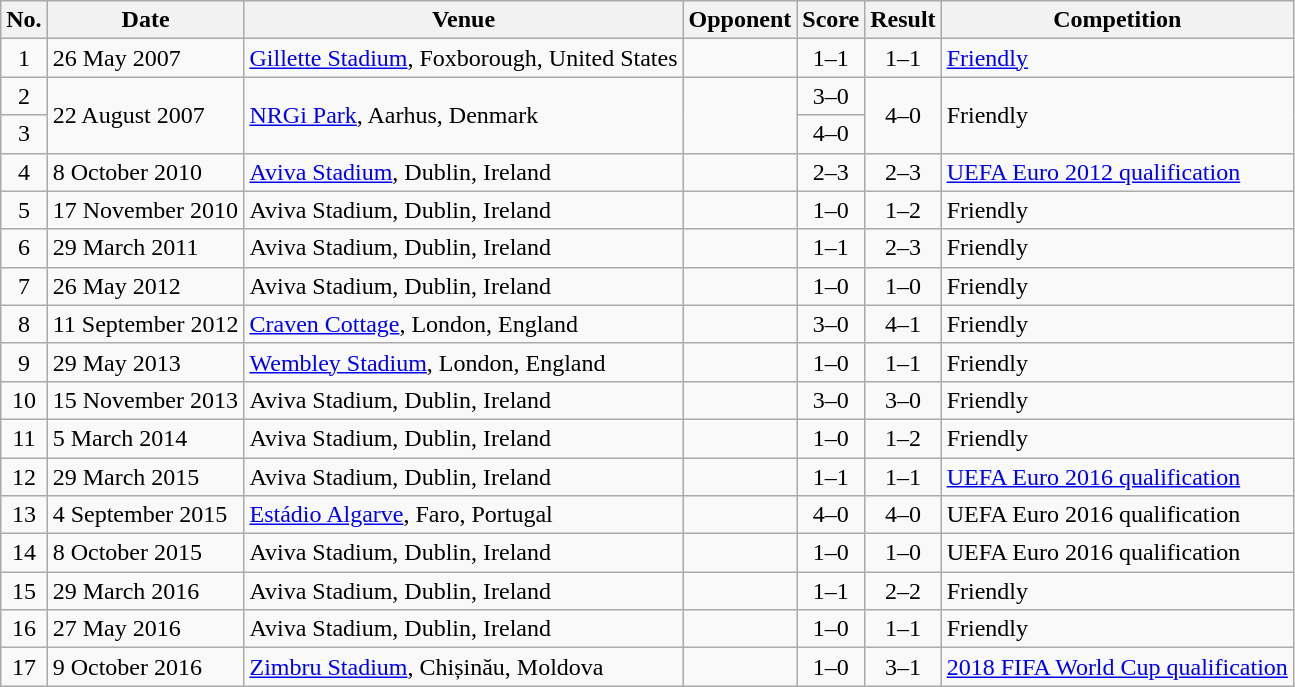<table class="wikitable sortable">
<tr>
<th scope="col">No.</th>
<th scope="col">Date</th>
<th scope="col">Venue</th>
<th scope="col">Opponent</th>
<th scope="col">Score</th>
<th scope="col">Result</th>
<th scope="col">Competition</th>
</tr>
<tr>
<td align="center">1</td>
<td>26 May 2007</td>
<td><a href='#'>Gillette Stadium</a>, Foxborough, United States</td>
<td></td>
<td align="center">1–1</td>
<td align="center">1–1</td>
<td><a href='#'>Friendly</a></td>
</tr>
<tr>
<td align="center">2</td>
<td rowspan="2">22 August 2007</td>
<td rowspan="2"><a href='#'>NRGi Park</a>, Aarhus, Denmark</td>
<td rowspan="2"></td>
<td align="center">3–0</td>
<td rowspan="2" align="center">4–0</td>
<td rowspan="2">Friendly</td>
</tr>
<tr>
<td align="center">3</td>
<td align="center">4–0</td>
</tr>
<tr>
<td align="center">4</td>
<td>8 October 2010</td>
<td><a href='#'>Aviva Stadium</a>, Dublin, Ireland</td>
<td></td>
<td align="center">2–3</td>
<td align="center">2–3</td>
<td><a href='#'>UEFA Euro 2012 qualification</a></td>
</tr>
<tr>
<td align="center">5</td>
<td>17 November 2010</td>
<td>Aviva Stadium, Dublin, Ireland</td>
<td></td>
<td align="center">1–0</td>
<td align="center">1–2</td>
<td>Friendly</td>
</tr>
<tr>
<td align="center">6</td>
<td>29 March 2011</td>
<td>Aviva Stadium, Dublin, Ireland</td>
<td></td>
<td align="center">1–1</td>
<td align="center">2–3</td>
<td>Friendly</td>
</tr>
<tr>
<td align="center">7</td>
<td>26 May 2012</td>
<td>Aviva Stadium, Dublin, Ireland</td>
<td></td>
<td align="center">1–0</td>
<td align="center">1–0</td>
<td>Friendly</td>
</tr>
<tr>
<td align="center">8</td>
<td>11 September 2012</td>
<td><a href='#'>Craven Cottage</a>, London, England</td>
<td></td>
<td align="center">3–0</td>
<td align="center">4–1</td>
<td>Friendly</td>
</tr>
<tr>
<td align="center">9</td>
<td>29 May 2013</td>
<td><a href='#'>Wembley Stadium</a>, London, England</td>
<td></td>
<td align="center">1–0</td>
<td align="center">1–1</td>
<td>Friendly</td>
</tr>
<tr>
<td align="center">10</td>
<td>15 November 2013</td>
<td>Aviva Stadium, Dublin, Ireland</td>
<td></td>
<td align="center">3–0</td>
<td align="center">3–0</td>
<td>Friendly</td>
</tr>
<tr>
<td align="center">11</td>
<td>5 March 2014</td>
<td>Aviva Stadium, Dublin, Ireland</td>
<td></td>
<td align="center">1–0</td>
<td align="center">1–2</td>
<td>Friendly</td>
</tr>
<tr>
<td align="center">12</td>
<td>29 March 2015</td>
<td>Aviva Stadium, Dublin, Ireland</td>
<td></td>
<td align="center">1–1</td>
<td align="center">1–1</td>
<td><a href='#'>UEFA Euro 2016 qualification</a></td>
</tr>
<tr>
<td align="center">13</td>
<td>4 September 2015</td>
<td><a href='#'>Estádio Algarve</a>, Faro, Portugal</td>
<td></td>
<td align="center">4–0</td>
<td align="center">4–0</td>
<td>UEFA Euro 2016 qualification</td>
</tr>
<tr>
<td align="center">14</td>
<td>8 October 2015</td>
<td>Aviva Stadium, Dublin, Ireland</td>
<td></td>
<td align="center">1–0</td>
<td align="center">1–0</td>
<td>UEFA Euro 2016 qualification</td>
</tr>
<tr>
<td align="center">15</td>
<td>29 March 2016</td>
<td>Aviva Stadium, Dublin, Ireland</td>
<td></td>
<td align="center">1–1</td>
<td align="center">2–2</td>
<td>Friendly</td>
</tr>
<tr>
<td align="center">16</td>
<td>27 May 2016</td>
<td>Aviva Stadium, Dublin, Ireland</td>
<td></td>
<td align="center">1–0</td>
<td align="center">1–1</td>
<td>Friendly</td>
</tr>
<tr>
<td align="center">17</td>
<td>9 October 2016</td>
<td><a href='#'>Zimbru Stadium</a>, Chișinău, Moldova</td>
<td></td>
<td align="center">1–0</td>
<td align="center">3–1</td>
<td><a href='#'>2018 FIFA World Cup qualification</a></td>
</tr>
</table>
